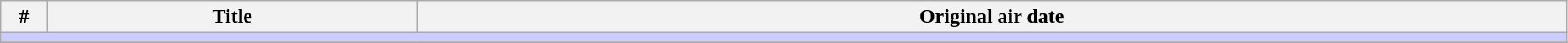<table class="wikitable" width="98%">
<tr>
<th width="3%">#</th>
<th>Title</th>
<th>Original air date</th>
</tr>
<tr>
<td colspan="3" bgcolor="#CCF"></td>
</tr>
<tr>
</tr>
</table>
